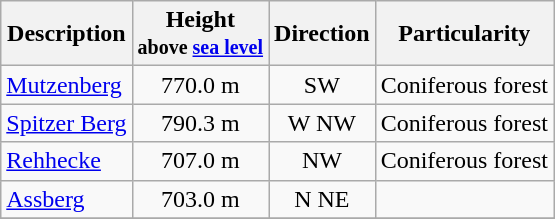<table class="wikitable">
<tr>
<th>Description</th>
<th>Height <br><small> above <a href='#'>sea level</a> </small></th>
<th>Direction</th>
<th>Particularity</th>
</tr>
<tr>
<td><a href='#'>Mutzenberg</a></td>
<td align="center">770.0 m</td>
<td align="center">SW</td>
<td>Coniferous forest</td>
</tr>
<tr>
<td><a href='#'>Spitzer Berg</a></td>
<td align="center">790.3 m</td>
<td align="center">W NW</td>
<td>Coniferous forest</td>
</tr>
<tr>
<td><a href='#'>Rehhecke</a></td>
<td align="center">707.0 m</td>
<td align="center">NW</td>
<td>Coniferous forest</td>
</tr>
<tr>
<td><a href='#'>Assberg</a></td>
<td align="center">703.0 m</td>
<td align="center">N NE</td>
<td></td>
</tr>
<tr>
</tr>
</table>
